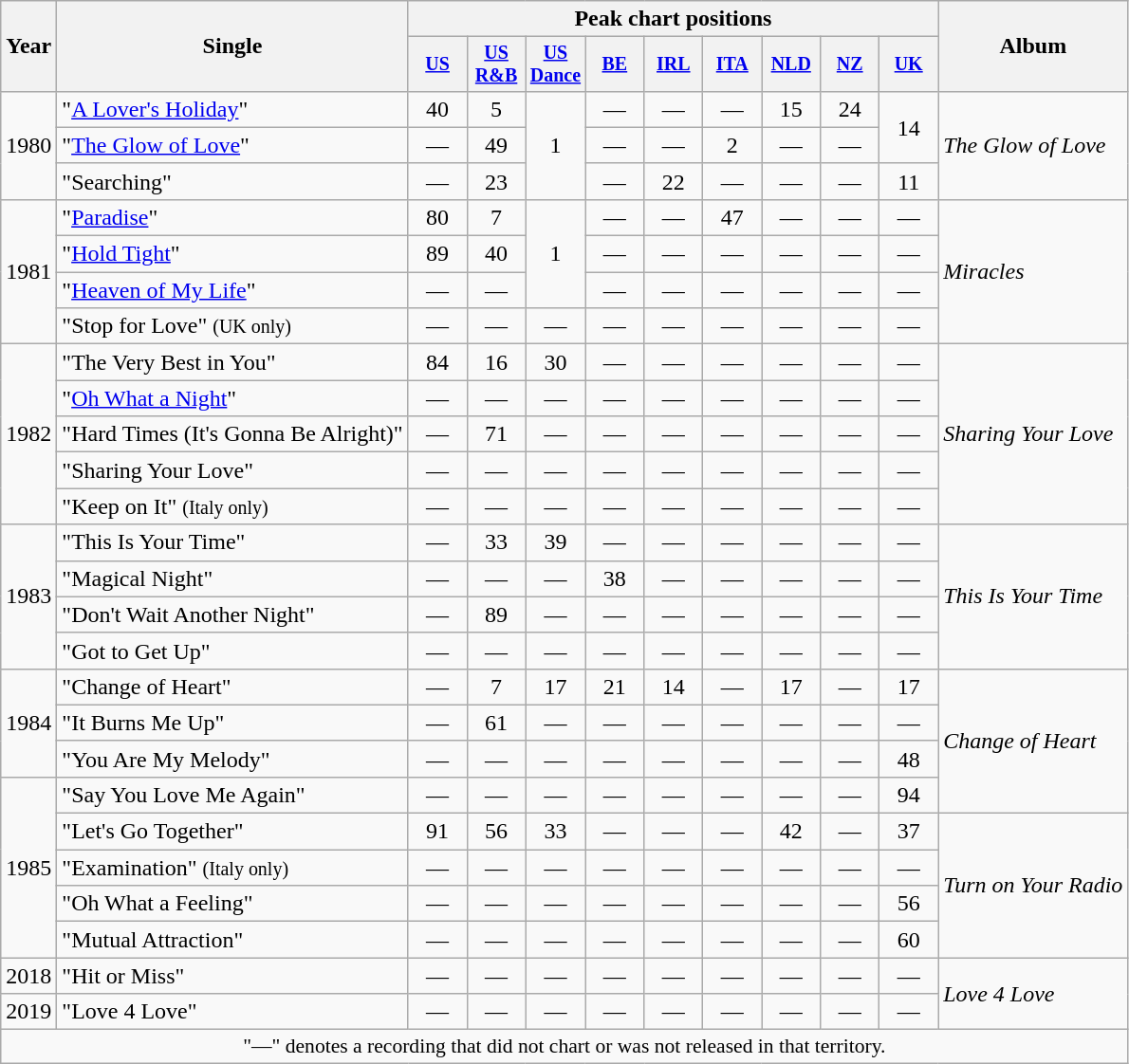<table class="wikitable" style="text-align:center;">
<tr>
<th rowspan="2">Year</th>
<th rowspan="2">Single</th>
<th colspan="9">Peak chart positions</th>
<th rowspan="2">Album</th>
</tr>
<tr style="font-size:smaller;">
<th width="35"><a href='#'>US</a><br></th>
<th width="35"><a href='#'>US<br>R&B</a><br></th>
<th width="35"><a href='#'>US<br>Dance</a><br></th>
<th width="35"><a href='#'>BE</a></th>
<th width="35"><a href='#'>IRL</a><br></th>
<th width="35"><a href='#'>ITA</a><br></th>
<th width="35"><a href='#'>NLD</a><br></th>
<th width="35"><a href='#'>NZ</a> <br></th>
<th width="35"><a href='#'>UK</a><br></th>
</tr>
<tr>
<td rowspan="3">1980</td>
<td style="text-align:left;">"<a href='#'>A Lover's Holiday</a>"</td>
<td>40</td>
<td>5</td>
<td rowspan="3">1</td>
<td>—</td>
<td>—</td>
<td>—</td>
<td>15</td>
<td>24</td>
<td rowspan="2">14</td>
<td style="text-align:left;" rowspan="3"><em>The Glow of Love</em></td>
</tr>
<tr>
<td style="text-align:left;">"<a href='#'>The Glow of Love</a>"</td>
<td>—</td>
<td>49</td>
<td>—</td>
<td>—</td>
<td>2</td>
<td>—</td>
<td>—</td>
</tr>
<tr>
<td style="text-align:left;">"Searching"</td>
<td>—</td>
<td>23</td>
<td>—</td>
<td>22</td>
<td>—</td>
<td>—</td>
<td>—</td>
<td>11</td>
</tr>
<tr>
<td rowspan="4">1981</td>
<td style="text-align:left;">"<a href='#'>Paradise</a>"</td>
<td>80</td>
<td>7</td>
<td rowspan="3">1</td>
<td>—</td>
<td>—</td>
<td>47</td>
<td>—</td>
<td>—</td>
<td>—</td>
<td style="text-align:left;" rowspan="4"><em>Miracles</em></td>
</tr>
<tr>
<td style="text-align:left;">"<a href='#'>Hold Tight</a>"</td>
<td>89</td>
<td>40</td>
<td>—</td>
<td>—</td>
<td>—</td>
<td>—</td>
<td>—</td>
<td>—</td>
</tr>
<tr>
<td style="text-align:left;">"<a href='#'>Heaven of My Life</a>"</td>
<td>—</td>
<td>—</td>
<td>—</td>
<td>—</td>
<td>—</td>
<td>—</td>
<td>—</td>
<td>—</td>
</tr>
<tr>
<td style="text-align:left;">"Stop for Love" <small>(UK only)</small></td>
<td>—</td>
<td>—</td>
<td>—</td>
<td>—</td>
<td>—</td>
<td>—</td>
<td>—</td>
<td>—</td>
<td>—</td>
</tr>
<tr>
<td rowspan="5">1982</td>
<td style="text-align:left;">"The Very Best in You"</td>
<td>84</td>
<td>16</td>
<td>30</td>
<td>—</td>
<td>—</td>
<td>—</td>
<td>—</td>
<td>—</td>
<td>—</td>
<td style="text-align:left;" rowspan="5"><em>Sharing Your Love</em></td>
</tr>
<tr>
<td style="text-align:left;">"<a href='#'>Oh What a Night</a>"</td>
<td>—</td>
<td>—</td>
<td>—</td>
<td>—</td>
<td>—</td>
<td>—</td>
<td>—</td>
<td>—</td>
<td>—</td>
</tr>
<tr>
<td style="text-align:left;">"Hard Times (It's Gonna Be Alright)"</td>
<td>—</td>
<td>71</td>
<td>—</td>
<td>—</td>
<td>—</td>
<td>—</td>
<td>—</td>
<td>—</td>
<td>—</td>
</tr>
<tr>
<td style="text-align:left;">"Sharing Your Love"</td>
<td>—</td>
<td>—</td>
<td>—</td>
<td>—</td>
<td>—</td>
<td>—</td>
<td>—</td>
<td>—</td>
<td>—</td>
</tr>
<tr>
<td style="text-align:left;">"Keep on It" <small>(Italy only)</small></td>
<td>—</td>
<td>—</td>
<td>—</td>
<td>—</td>
<td>—</td>
<td>—</td>
<td>—</td>
<td>—</td>
<td>—</td>
</tr>
<tr>
<td rowspan="4">1983</td>
<td style="text-align:left;">"This Is Your Time"</td>
<td>—</td>
<td>33</td>
<td>39</td>
<td>—</td>
<td>—</td>
<td>—</td>
<td>—</td>
<td>—</td>
<td>—</td>
<td style="text-align:left;" rowspan="4"><em>This Is Your Time</em></td>
</tr>
<tr>
<td style="text-align:left;">"Magical Night"</td>
<td>—</td>
<td>—</td>
<td>—</td>
<td>38</td>
<td>—</td>
<td>—</td>
<td>—</td>
<td>—</td>
<td>—</td>
</tr>
<tr>
<td style="text-align:left;">"Don't Wait Another Night"</td>
<td>—</td>
<td>89</td>
<td>—</td>
<td>—</td>
<td>—</td>
<td>—</td>
<td>—</td>
<td>—</td>
<td>—</td>
</tr>
<tr>
<td style="text-align:left;">"Got to Get Up"</td>
<td>—</td>
<td>—</td>
<td>—</td>
<td>—</td>
<td>—</td>
<td>—</td>
<td>—</td>
<td>—</td>
<td>—</td>
</tr>
<tr>
<td rowspan="3">1984</td>
<td style="text-align:left;">"Change of Heart"</td>
<td>—</td>
<td>7</td>
<td>17</td>
<td>21</td>
<td>14</td>
<td>—</td>
<td>17</td>
<td>—</td>
<td>17</td>
<td style="text-align:left;" rowspan="4"><em>Change of Heart</em></td>
</tr>
<tr>
<td style="text-align:left;">"It Burns Me Up"</td>
<td>—</td>
<td>61</td>
<td>—</td>
<td>—</td>
<td>—</td>
<td>—</td>
<td>—</td>
<td>—</td>
<td>—</td>
</tr>
<tr>
<td style="text-align:left;">"You Are My Melody"</td>
<td>—</td>
<td>—</td>
<td>—</td>
<td>—</td>
<td>—</td>
<td>—</td>
<td>—</td>
<td>—</td>
<td>48</td>
</tr>
<tr>
<td rowspan="5">1985</td>
<td style="text-align:left;">"Say You Love Me Again"</td>
<td>—</td>
<td>—</td>
<td>—</td>
<td>—</td>
<td>—</td>
<td>—</td>
<td>—</td>
<td>—</td>
<td>94</td>
</tr>
<tr>
<td style="text-align:left;">"Let's Go Together"</td>
<td>91</td>
<td>56</td>
<td>33</td>
<td>—</td>
<td>—</td>
<td>—</td>
<td>42</td>
<td>—</td>
<td>37</td>
<td style="text-align:left;" rowspan="4"><em>Turn on Your Radio</em></td>
</tr>
<tr>
<td style="text-align:left;">"Examination" <small>(Italy only)</small></td>
<td>—</td>
<td>—</td>
<td>—</td>
<td>—</td>
<td>—</td>
<td>—</td>
<td>—</td>
<td>—</td>
<td>—</td>
</tr>
<tr>
<td style="text-align:left;">"Oh What a Feeling"</td>
<td>—</td>
<td>—</td>
<td>—</td>
<td>—</td>
<td>—</td>
<td>—</td>
<td>—</td>
<td>—</td>
<td>56</td>
</tr>
<tr>
<td style="text-align:left;">"Mutual Attraction"</td>
<td>—</td>
<td>—</td>
<td>—</td>
<td>—</td>
<td>—</td>
<td>—</td>
<td>—</td>
<td>—</td>
<td>60</td>
</tr>
<tr>
<td>2018</td>
<td style="text-align:left;">"Hit or Miss"</td>
<td>—</td>
<td>—</td>
<td>—</td>
<td>—</td>
<td>—</td>
<td>—</td>
<td>—</td>
<td>—</td>
<td>—</td>
<td style="text-align:left;" rowspan="2"><em>Love 4 Love</em></td>
</tr>
<tr>
<td>2019</td>
<td style="text-align:left;">"Love 4 Love"</td>
<td>—</td>
<td>—</td>
<td>—</td>
<td>—</td>
<td>—</td>
<td>—</td>
<td>—</td>
<td>—</td>
<td>—</td>
</tr>
<tr>
<td colspan="15" style="font-size:90%">"—" denotes a recording that did not chart or was not released in that territory.</td>
</tr>
</table>
